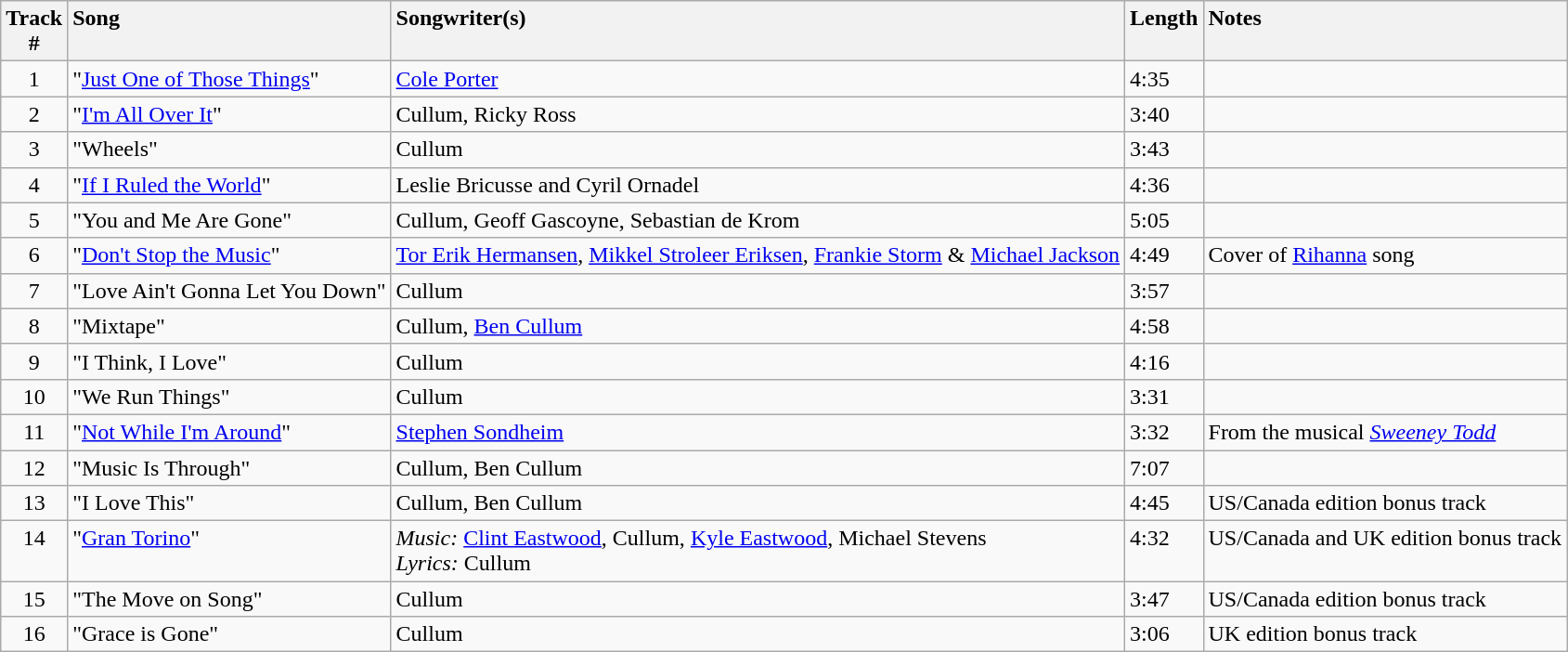<table class="wikitable">
<tr>
<th style="vertical-align:top; text-align:center; width:40px;">Track #</th>
<th style="text-align:left; vertical-align:top;">Song</th>
<th style="text-align:left; vertical-align:top;">Songwriter(s)</th>
<th style="text-align:left; vertical-align:top;">Length</th>
<th style="text-align:left; vertical-align:top;">Notes</th>
</tr>
<tr>
<td style="text-align:center; vertical-align:top;">1</td>
<td style="text-align:left; vertical-align:top;">"<a href='#'>Just One of Those Things</a>"</td>
<td style="text-align:left; vertical-align:top;"><a href='#'>Cole Porter</a></td>
<td style="text-align:left; vertical-align:top;">4:35</td>
<td style="text-align:left; vertical-align:top;"></td>
</tr>
<tr style="vertical-align:top;">
<td style="text-align:center; ">2</td>
<td style="text-align:left; ">"<a href='#'>I'm All Over It</a>"</td>
<td style="text-align:left; ">Cullum, Ricky Ross</td>
<td style="text-align:left; ">3:40</td>
<td style="text-align:left; vertical-align:top;"></td>
</tr>
<tr style="vertical-align:top;">
<td style="text-align:center; ">3</td>
<td style="text-align:left; ">"Wheels"</td>
<td style="text-align:left; ">Cullum</td>
<td style="text-align:left; ">3:43</td>
<td style="text-align:left; vertical-align:top;"></td>
</tr>
<tr style="vertical-align:top;">
<td style="text-align:center; ">4</td>
<td style="text-align:left; ">"<a href='#'>If I Ruled the World</a>"</td>
<td style="text-align:left; ">Leslie Bricusse and Cyril Ornadel</td>
<td style="text-align:left; ">4:36</td>
<td style="text-align:left; vertical-align:top;"></td>
</tr>
<tr style="vertical-align:top;">
<td style="text-align:center; ">5</td>
<td style="text-align:left; ">"You and Me Are Gone"</td>
<td style="text-align:left; ">Cullum, Geoff Gascoyne, Sebastian de Krom</td>
<td style="text-align:left; ">5:05</td>
<td style="text-align:left; vertical-align:top;"></td>
</tr>
<tr>
<td style="text-align:center; vertical-align:top;">6</td>
<td style="text-align:left; vertical-align:top;">"<a href='#'>Don't Stop the Music</a>"</td>
<td style="text-align:left; vertical-align:top;"><a href='#'>Tor Erik Hermansen</a>, <a href='#'>Mikkel Stroleer Eriksen</a>, <a href='#'>Frankie Storm</a> & <a href='#'>Michael Jackson</a></td>
<td style="text-align:left; vertical-align:top;">4:49</td>
<td style="text-align:left; vertical-align:top;">Cover of <a href='#'>Rihanna</a> song</td>
</tr>
<tr style="vertical-align:top;">
<td style="text-align:center; ">7</td>
<td style="text-align:left; ">"Love Ain't Gonna Let You Down"</td>
<td style="text-align:left; ">Cullum</td>
<td style="text-align:left; ">3:57</td>
<td style="text-align:left; vertical-align:top;"></td>
</tr>
<tr style="vertical-align:top;">
<td style="text-align:center; ">8</td>
<td style="text-align:left; ">"Mixtape"</td>
<td style="text-align:left; ">Cullum, <a href='#'>Ben Cullum</a></td>
<td style="text-align:left; ">4:58</td>
<td style="text-align:left; vertical-align:top;"></td>
</tr>
<tr style="vertical-align:top;">
<td style="text-align:center; ">9</td>
<td style="text-align:left; ">"I Think, I Love"</td>
<td style="text-align:left; ">Cullum</td>
<td style="text-align:left; ">4:16</td>
<td style="text-align:left; vertical-align:top;"></td>
</tr>
<tr style="vertical-align:top;">
<td style="text-align:center; ">10</td>
<td style="text-align:left; ">"We Run Things"</td>
<td style="text-align:left; ">Cullum</td>
<td style="text-align:left; ">3:31</td>
<td style="text-align:left; vertical-align:top;"></td>
</tr>
<tr style="vertical-align:top;">
<td style="text-align:center; ">11</td>
<td style="text-align:left; ">"<a href='#'>Not While I'm Around</a>"</td>
<td style="text-align:left; "><a href='#'>Stephen Sondheim</a></td>
<td style="text-align:left; ">3:32</td>
<td style="text-align:left; ">From the musical <em><a href='#'>Sweeney Todd</a></em></td>
</tr>
<tr style="vertical-align:top;">
<td style="text-align:center; ">12</td>
<td style="text-align:left; ">"Music Is Through"</td>
<td style="text-align:left; ">Cullum, Ben Cullum</td>
<td style="text-align:left; ">7:07</td>
<td style="text-align:left; vertical-align:top;"></td>
</tr>
<tr style="vertical-align:top;">
<td style="text-align:center; ">13</td>
<td style="text-align:left; ">"I Love This"</td>
<td style="text-align:left; ">Cullum, Ben Cullum</td>
<td style="text-align:left; ">4:45</td>
<td style="text-align:left; ">US/Canada edition bonus track</td>
</tr>
<tr>
<td style="text-align:center; vertical-align:top;">14</td>
<td style="text-align:left; vertical-align:top;">"<a href='#'>Gran Torino</a>"</td>
<td style="text-align:left; vertical-align:top;"><em>Music:</em> <a href='#'>Clint Eastwood</a>, Cullum, <a href='#'>Kyle Eastwood</a>, Michael Stevens<br><em>Lyrics:</em> Cullum</td>
<td style="text-align:left; vertical-align:top;">4:32</td>
<td style="text-align:left; vertical-align:top;">US/Canada and UK edition bonus track</td>
</tr>
<tr style="vertical-align:top;">
<td style="text-align:center; ">15</td>
<td style="text-align:left; ">"The Move on Song"</td>
<td style="text-align:left; ">Cullum</td>
<td style="text-align:left; ">3:47</td>
<td style="text-align:left; ">US/Canada edition bonus track</td>
</tr>
<tr style="vertical-align:top;">
<td style="text-align:center; ">16</td>
<td style="text-align:left; ">"Grace is Gone"</td>
<td style="text-align:left; ">Cullum</td>
<td style="text-align:left; ">3:06</td>
<td style="text-align:left; ">UK edition bonus track</td>
</tr>
</table>
